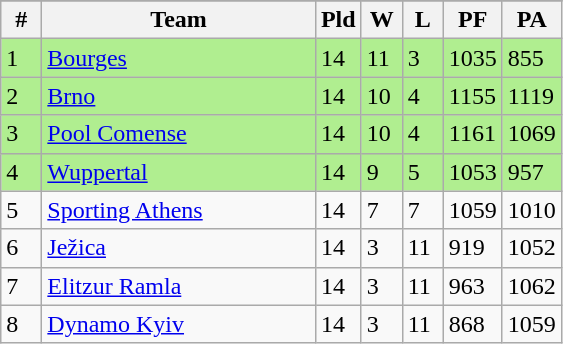<table class=wikitable>
<tr align=center>
</tr>
<tr>
<th width=20>#</th>
<th width=175>Team</th>
<th width=20>Pld</th>
<th width=20>W</th>
<th width=20>L</th>
<th width=30>PF</th>
<th width=30>PA</th>
</tr>
<tr bgcolor=B0EE90>
<td>1</td>
<td align="left"> <a href='#'>Bourges</a></td>
<td>14</td>
<td>11</td>
<td>3</td>
<td>1035</td>
<td>855</td>
</tr>
<tr bgcolor=B0EE90>
<td>2</td>
<td align="left"> <a href='#'>Brno</a></td>
<td>14</td>
<td>10</td>
<td>4</td>
<td>1155</td>
<td>1119</td>
</tr>
<tr bgcolor=B0EE90>
<td>3</td>
<td align="left"> <a href='#'>Pool Comense</a></td>
<td>14</td>
<td>10</td>
<td>4</td>
<td>1161</td>
<td>1069</td>
</tr>
<tr bgcolor=B0EE90>
<td>4</td>
<td align="left"> <a href='#'>Wuppertal</a></td>
<td>14</td>
<td>9</td>
<td>5</td>
<td>1053</td>
<td>957</td>
</tr>
<tr>
<td>5</td>
<td align="left"> <a href='#'>Sporting Athens</a></td>
<td>14</td>
<td>7</td>
<td>7</td>
<td>1059</td>
<td>1010</td>
</tr>
<tr>
<td>6</td>
<td align="left"> <a href='#'>Ježica</a></td>
<td>14</td>
<td>3</td>
<td>11</td>
<td>919</td>
<td>1052</td>
</tr>
<tr>
<td>7</td>
<td align="left"> <a href='#'>Elitzur Ramla</a></td>
<td>14</td>
<td>3</td>
<td>11</td>
<td>963</td>
<td>1062</td>
</tr>
<tr>
<td>8</td>
<td align="left"> <a href='#'>Dynamo Kyiv</a></td>
<td>14</td>
<td>3</td>
<td>11</td>
<td>868</td>
<td>1059</td>
</tr>
</table>
